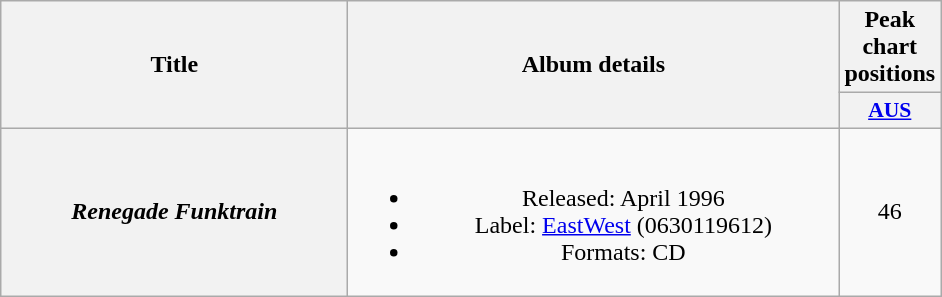<table class="wikitable plainrowheaders" style="text-align:center;">
<tr>
<th scope="col" rowspan="2" style="width:14em;">Title</th>
<th scope="col" rowspan="2" style="width:20em;">Album details</th>
<th scope="col" colspan="1">Peak chart positions</th>
</tr>
<tr>
<th scope="col" style="width:3em;font-size:90%;"><a href='#'>AUS</a><br></th>
</tr>
<tr>
<th scope="row"><em>Renegade Funktrain</em></th>
<td><br><ul><li>Released: April 1996</li><li>Label: <a href='#'>EastWest</a> (0630119612)</li><li>Formats: CD</li></ul></td>
<td>46</td>
</tr>
</table>
